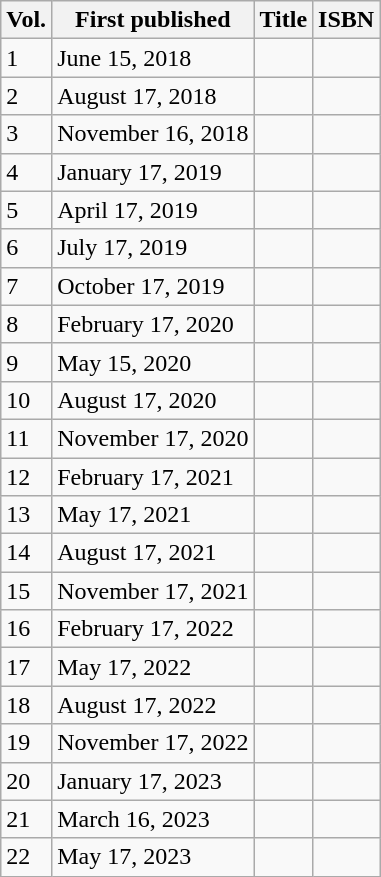<table class="wikitable">
<tr>
<th>Vol.</th>
<th>First published</th>
<th>Title</th>
<th>ISBN</th>
</tr>
<tr>
<td>1</td>
<td>June 15, 2018</td>
<td></td>
<td><small></small></td>
</tr>
<tr>
<td>2</td>
<td>August 17, 2018</td>
<td></td>
<td><small></small></td>
</tr>
<tr>
<td>3</td>
<td>November 16, 2018</td>
<td></td>
<td><small></small></td>
</tr>
<tr>
<td>4</td>
<td>January 17, 2019</td>
<td></td>
<td><small></small></td>
</tr>
<tr>
<td>5</td>
<td>April 17, 2019</td>
<td></td>
<td><small></small></td>
</tr>
<tr>
<td>6</td>
<td>July 17, 2019</td>
<td></td>
<td><small></small></td>
</tr>
<tr>
<td>7</td>
<td>October 17, 2019</td>
<td></td>
<td><small></small></td>
</tr>
<tr>
<td>8</td>
<td>February 17, 2020</td>
<td></td>
<td><small></small></td>
</tr>
<tr>
<td>9</td>
<td>May 15, 2020</td>
<td></td>
<td><small></small></td>
</tr>
<tr>
<td>10</td>
<td>August 17, 2020</td>
<td></td>
<td><small></small></td>
</tr>
<tr>
<td>11</td>
<td>November 17, 2020</td>
<td></td>
<td><small></small></td>
</tr>
<tr>
<td>12</td>
<td>February 17, 2021</td>
<td></td>
<td><small></small></td>
</tr>
<tr>
<td>13</td>
<td>May 17, 2021</td>
<td></td>
<td><small></small></td>
</tr>
<tr>
<td>14</td>
<td>August 17, 2021</td>
<td></td>
<td><small></small></td>
</tr>
<tr>
<td>15</td>
<td>November 17, 2021</td>
<td></td>
<td><small></small></td>
</tr>
<tr>
<td>16</td>
<td>February 17, 2022</td>
<td></td>
<td><small></small></td>
</tr>
<tr>
<td>17</td>
<td>May 17, 2022</td>
<td></td>
<td><small></small></td>
</tr>
<tr>
<td>18</td>
<td>August 17, 2022</td>
<td></td>
<td><small></small></td>
</tr>
<tr>
<td>19</td>
<td>November 17, 2022</td>
<td></td>
<td><small></small></td>
</tr>
<tr>
<td>20</td>
<td>January 17, 2023</td>
<td></td>
<td><small></small></td>
</tr>
<tr>
<td>21</td>
<td>March 16, 2023</td>
<td></td>
<td><small></small></td>
</tr>
<tr>
<td>22</td>
<td>May 17, 2023</td>
<td></td>
<td><small></small></td>
</tr>
</table>
